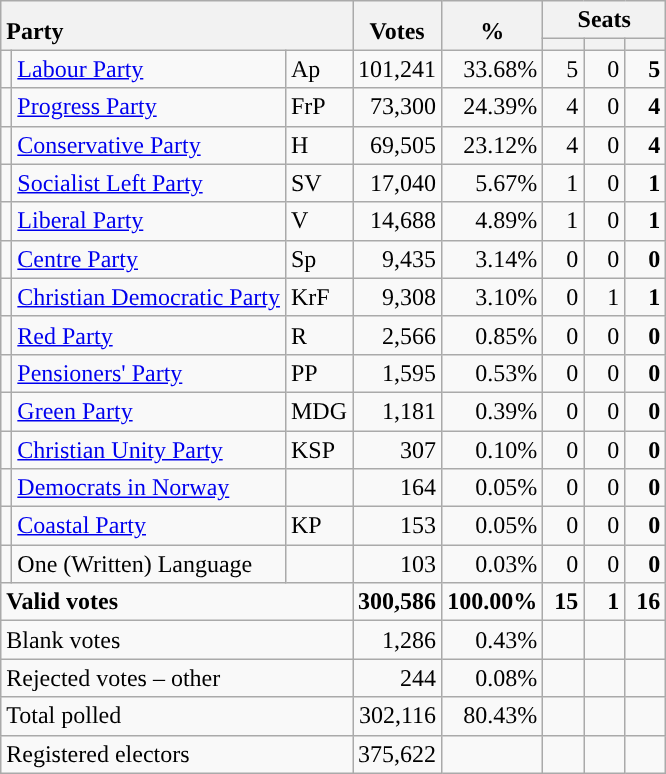<table class="wikitable" border="1" style="text-align:right;">
<tr>
<th style="text-align:left;" valign=bottom rowspan=2 colspan=3>Party</th>
<th align=center valign=bottom rowspan=2 width="50">Votes</th>
<th align=center valign=bottom rowspan=2 width="50">%</th>
<th colspan=3>Seats</th>
</tr>
<tr>
<th align=center valign=bottom width="20"><small></small></th>
<th align=center valign=bottom width="20"><small><a href='#'></a></small></th>
<th align=center valign=bottom width="20"><small></small></th>
</tr>
<tr>
<td style="color:inherit;background:"></td>
<td align=left><a href='#'>Labour Party</a></td>
<td align=left>Ap</td>
<td>101,241</td>
<td>33.68%</td>
<td>5</td>
<td>0</td>
<td><strong>5</strong></td>
</tr>
<tr>
<td style="color:inherit;background:"></td>
<td align=left><a href='#'>Progress Party</a></td>
<td align=left>FrP</td>
<td>73,300</td>
<td>24.39%</td>
<td>4</td>
<td>0</td>
<td><strong>4</strong></td>
</tr>
<tr>
<td style="color:inherit;background:"></td>
<td align=left><a href='#'>Conservative Party</a></td>
<td align=left>H</td>
<td>69,505</td>
<td>23.12%</td>
<td>4</td>
<td>0</td>
<td><strong>4</strong></td>
</tr>
<tr>
<td style="color:inherit;background:"></td>
<td align=left><a href='#'>Socialist Left Party</a></td>
<td align=left>SV</td>
<td>17,040</td>
<td>5.67%</td>
<td>1</td>
<td>0</td>
<td><strong>1</strong></td>
</tr>
<tr>
<td style="color:inherit;background:"></td>
<td align=left><a href='#'>Liberal Party</a></td>
<td align=left>V</td>
<td>14,688</td>
<td>4.89%</td>
<td>1</td>
<td>0</td>
<td><strong>1</strong></td>
</tr>
<tr>
<td style="color:inherit;background:"></td>
<td align=left><a href='#'>Centre Party</a></td>
<td align=left>Sp</td>
<td>9,435</td>
<td>3.14%</td>
<td>0</td>
<td>0</td>
<td><strong>0</strong></td>
</tr>
<tr>
<td style="color:inherit;background:"></td>
<td align=left><a href='#'>Christian Democratic Party</a></td>
<td align=left>KrF</td>
<td>9,308</td>
<td>3.10%</td>
<td>0</td>
<td>1</td>
<td><strong>1</strong></td>
</tr>
<tr>
<td style="color:inherit;background:"></td>
<td align=left><a href='#'>Red Party</a></td>
<td align=left>R</td>
<td>2,566</td>
<td>0.85%</td>
<td>0</td>
<td>0</td>
<td><strong>0</strong></td>
</tr>
<tr>
<td style="color:inherit;background:"></td>
<td align=left><a href='#'>Pensioners' Party</a></td>
<td align=left>PP</td>
<td>1,595</td>
<td>0.53%</td>
<td>0</td>
<td>0</td>
<td><strong>0</strong></td>
</tr>
<tr>
<td style="color:inherit;background:"></td>
<td align=left><a href='#'>Green Party</a></td>
<td align=left>MDG</td>
<td>1,181</td>
<td>0.39%</td>
<td>0</td>
<td>0</td>
<td><strong>0</strong></td>
</tr>
<tr>
<td style="color:inherit;background:"></td>
<td align=left><a href='#'>Christian Unity Party</a></td>
<td align=left>KSP</td>
<td>307</td>
<td>0.10%</td>
<td>0</td>
<td>0</td>
<td><strong>0</strong></td>
</tr>
<tr>
<td style="color:inherit;background:"></td>
<td align=left><a href='#'>Democrats in Norway</a></td>
<td align=left></td>
<td>164</td>
<td>0.05%</td>
<td>0</td>
<td>0</td>
<td><strong>0</strong></td>
</tr>
<tr>
<td style="color:inherit;background:"></td>
<td align=left><a href='#'>Coastal Party</a></td>
<td align=left>KP</td>
<td>153</td>
<td>0.05%</td>
<td>0</td>
<td>0</td>
<td><strong>0</strong></td>
</tr>
<tr>
<td></td>
<td align=left>One (Written) Language</td>
<td align=left></td>
<td>103</td>
<td>0.03%</td>
<td>0</td>
<td>0</td>
<td><strong>0</strong></td>
</tr>
<tr style="font-weight:bold">
<td align=left colspan=3>Valid votes</td>
<td>300,586</td>
<td>100.00%</td>
<td>15</td>
<td>1</td>
<td>16</td>
</tr>
<tr>
<td align=left colspan=3>Blank votes</td>
<td>1,286</td>
<td>0.43%</td>
<td></td>
<td></td>
<td></td>
</tr>
<tr>
<td align=left colspan=3>Rejected votes – other</td>
<td>244</td>
<td>0.08%</td>
<td></td>
<td></td>
<td></td>
</tr>
<tr>
<td align=left colspan=3>Total polled</td>
<td>302,116</td>
<td>80.43%</td>
<td></td>
<td></td>
<td></td>
</tr>
<tr>
<td align=left colspan=3>Registered electors</td>
<td>375,622</td>
<td></td>
<td></td>
<td></td>
<td></td>
</tr>
</table>
